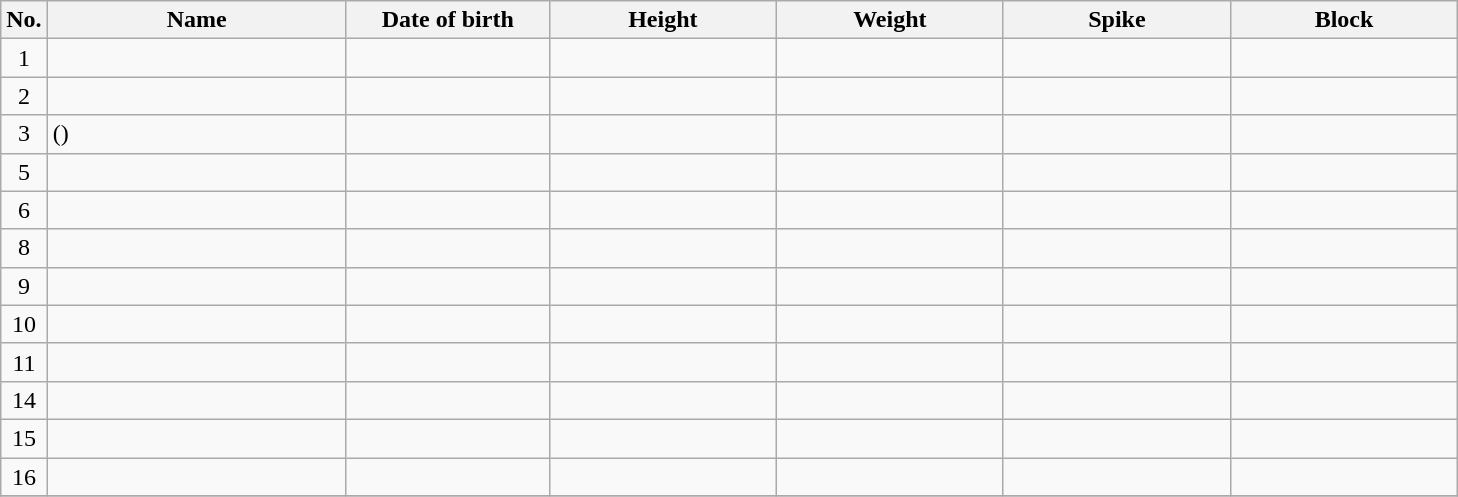<table class="wikitable sortable" style="font-size:100%; text-align:center;">
<tr>
<th>No.</th>
<th style="width:12em">Name</th>
<th style="width:8em">Date of birth</th>
<th style="width:9em">Height</th>
<th style="width:9em">Weight</th>
<th style="width:9em">Spike</th>
<th style="width:9em">Block</th>
</tr>
<tr>
<td>1</td>
<td align=left> </td>
<td align=right></td>
<td></td>
<td></td>
<td></td>
<td></td>
</tr>
<tr>
<td>2</td>
<td align=left> </td>
<td align=right></td>
<td></td>
<td></td>
<td></td>
<td></td>
</tr>
<tr>
<td>3</td>
<td align=left>  ()</td>
<td align=right></td>
<td></td>
<td></td>
<td></td>
<td></td>
</tr>
<tr>
<td>5</td>
<td align=left> </td>
<td align=right></td>
<td></td>
<td></td>
<td></td>
<td></td>
</tr>
<tr>
<td>6</td>
<td align=left> </td>
<td align=right></td>
<td></td>
<td></td>
<td></td>
<td></td>
</tr>
<tr>
<td>8</td>
<td align=left> </td>
<td align=right></td>
<td></td>
<td></td>
<td></td>
<td></td>
</tr>
<tr>
<td>9</td>
<td align=left> </td>
<td align=right></td>
<td></td>
<td></td>
<td></td>
<td></td>
</tr>
<tr>
<td>10</td>
<td align=left> </td>
<td align=right></td>
<td></td>
<td></td>
<td></td>
<td></td>
</tr>
<tr>
<td>11</td>
<td align=left> </td>
<td align=right></td>
<td></td>
<td></td>
<td></td>
<td></td>
</tr>
<tr>
<td>14</td>
<td align=left> </td>
<td align=right></td>
<td></td>
<td></td>
<td></td>
<td></td>
</tr>
<tr>
<td>15</td>
<td align=left> </td>
<td align=right></td>
<td></td>
<td></td>
<td></td>
<td></td>
</tr>
<tr>
<td>16</td>
<td align=left> </td>
<td align=right></td>
<td></td>
<td></td>
<td></td>
<td></td>
</tr>
<tr>
</tr>
</table>
